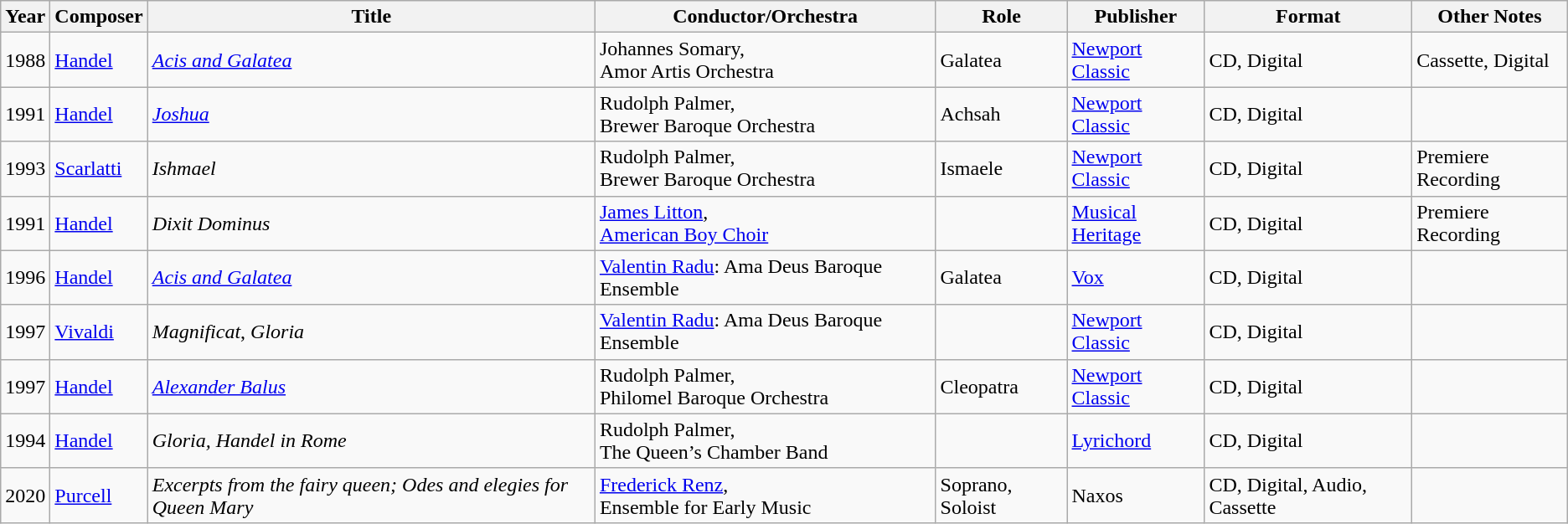<table class="wikitable">
<tr>
<th>Year</th>
<th>Composer</th>
<th>Title</th>
<th>Conductor/Orchestra</th>
<th>Role</th>
<th>Publisher</th>
<th>Format</th>
<th>Other Notes</th>
</tr>
<tr>
<td>1988</td>
<td><a href='#'>Handel</a></td>
<td><a href='#'><em>Acis and Galatea</em></a></td>
<td>Johannes Somary,<br>Amor Artis Orchestra</td>
<td>Galatea</td>
<td><a href='#'>Newport Classic</a></td>
<td>CD, Digital</td>
<td>Cassette, Digital</td>
</tr>
<tr>
<td>1991</td>
<td><a href='#'>Handel</a></td>
<td><a href='#'><em>Joshua</em></a></td>
<td>Rudolph Palmer,<br>Brewer Baroque Orchestra</td>
<td>Achsah</td>
<td><a href='#'>Newport Classic</a></td>
<td>CD, Digital</td>
<td></td>
</tr>
<tr>
<td>1993</td>
<td><a href='#'>Scarlatti</a></td>
<td><em>Ishmael</em></td>
<td>Rudolph Palmer,<br>Brewer Baroque Orchestra</td>
<td>Ismaele</td>
<td><a href='#'>Newport Classic</a></td>
<td>CD, Digital</td>
<td>Premiere Recording</td>
</tr>
<tr>
<td>1991</td>
<td><a href='#'>Handel</a></td>
<td><em>Dixit Dominus</em></td>
<td><a href='#'>James Litton</a>,<br><a href='#'>American Boy Choir</a></td>
<td></td>
<td><a href='#'>Musical Heritage</a></td>
<td>CD, Digital</td>
<td>Premiere Recording</td>
</tr>
<tr>
<td>1996</td>
<td><a href='#'>Handel</a></td>
<td><a href='#'><em>Acis and Galatea</em></a></td>
<td><a href='#'>Valentin Radu</a>: Ama Deus Baroque Ensemble</td>
<td>Galatea</td>
<td><a href='#'>Vox</a></td>
<td>CD, Digital</td>
<td></td>
</tr>
<tr>
<td>1997</td>
<td><a href='#'>Vivaldi</a></td>
<td><em>Magnificat</em>, <em>Gloria</em></td>
<td><a href='#'>Valentin Radu</a>: Ama Deus Baroque Ensemble</td>
<td></td>
<td><a href='#'>Newport Classic</a></td>
<td>CD, Digital</td>
<td></td>
</tr>
<tr>
<td>1997</td>
<td><a href='#'>Handel</a></td>
<td><em><a href='#'>Alexander Balus</a></em></td>
<td>Rudolph Palmer,<br>Philomel Baroque Orchestra</td>
<td>Cleopatra</td>
<td><a href='#'>Newport Classic</a></td>
<td>CD, Digital</td>
<td></td>
</tr>
<tr>
<td>1994</td>
<td><a href='#'>Handel</a></td>
<td><em>Gloria,</em> <em>Handel in Rome</em></td>
<td>Rudolph Palmer,<br> The Queen’s Chamber Band</td>
<td></td>
<td><a href='#'>Lyrichord</a></td>
<td>CD, Digital</td>
<td></td>
</tr>
<tr>
<td>2020</td>
<td><a href='#'>Purcell</a></td>
<td><em>Excerpts from the fairy queen; Odes and elegies for Queen Mary</em></td>
<td><a href='#'>Frederick Renz</a>,<br> Ensemble for Early Music</td>
<td>Soprano, Soloist</td>
<td>Naxos</td>
<td>CD, Digital, Audio, Cassette</td>
<td></td>
</tr>
</table>
